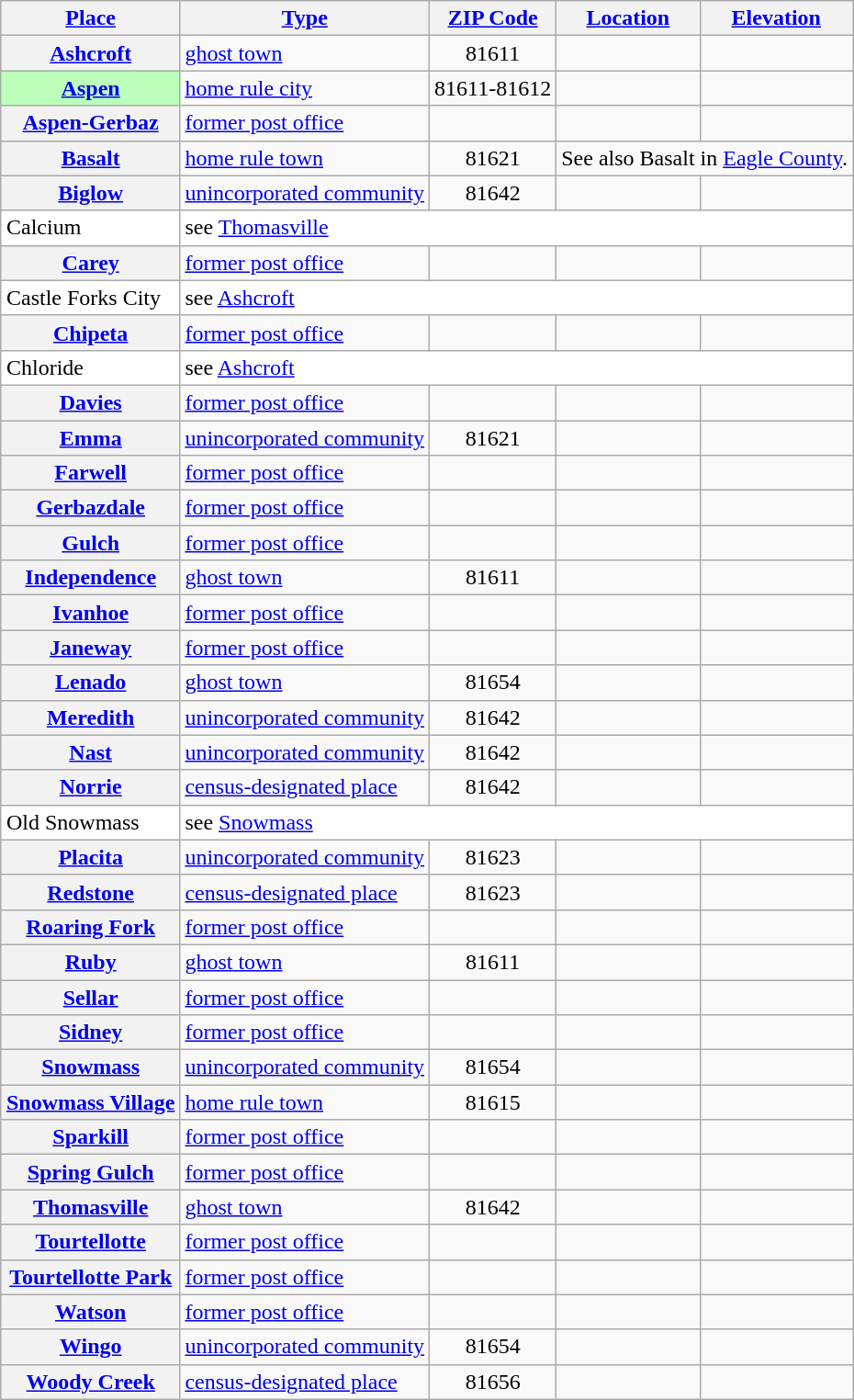<table class="wikitable sortable  plainrowheaders" style="margin:auto;">
<tr>
<th scope=col><a href='#'>Place</a></th>
<th scope=col><a href='#'>Type</a></th>
<th scope=col><a href='#'>ZIP Code</a></th>
<th scope=col><a href='#'>Location</a></th>
<th scope=col><a href='#'>Elevation</a></th>
</tr>
<tr>
<th scope=row><a href='#'>Ashcroft</a></th>
<td><a href='#'>ghost town</a></td>
<td align=center>81611</td>
<td></td>
<td align=right></td>
</tr>
<tr>
<th scope=row style="background:#BBFFBB;"><a href='#'>Aspen</a></th>
<td><a href='#'>home rule city</a></td>
<td align=center>81611-81612</td>
<td></td>
<td align=right></td>
</tr>
<tr>
<th scope=row><a href='#'>Aspen-Gerbaz</a></th>
<td><a href='#'>former post office</a></td>
<td align=center></td>
<td></td>
<td></td>
</tr>
<tr>
<th scope=row><a href='#'>Basalt</a></th>
<td><a href='#'>home rule town</a></td>
<td align=center>81621</td>
<td colspan=2>See also Basalt in <a href='#'>Eagle County</a>.</td>
</tr>
<tr>
<th scope=row><a href='#'>Biglow</a></th>
<td><a href='#'>unincorporated community</a></td>
<td align=center>81642</td>
<td></td>
<td align=right></td>
</tr>
<tr bgcolor=white>
<td>Calcium</td>
<td colspan=4>see <a href='#'>Thomasville</a></td>
</tr>
<tr>
<th scope=row><a href='#'>Carey</a></th>
<td><a href='#'>former post office</a></td>
<td align=center></td>
<td></td>
<td></td>
</tr>
<tr bgcolor=white>
<td>Castle Forks City</td>
<td colspan=4>see <a href='#'>Ashcroft</a></td>
</tr>
<tr>
<th scope=row><a href='#'>Chipeta</a></th>
<td><a href='#'>former post office</a></td>
<td align=center></td>
<td></td>
<td></td>
</tr>
<tr bgcolor=white>
<td>Chloride</td>
<td colspan=4>see <a href='#'>Ashcroft</a></td>
</tr>
<tr>
<th scope=row><a href='#'>Davies</a></th>
<td><a href='#'>former post office</a></td>
<td align=center></td>
<td></td>
<td></td>
</tr>
<tr>
<th scope=row><a href='#'>Emma</a></th>
<td><a href='#'>unincorporated community</a></td>
<td align=center>81621</td>
<td></td>
<td align=right></td>
</tr>
<tr>
<th scope=row><a href='#'>Farwell</a></th>
<td><a href='#'>former post office</a></td>
<td align=center></td>
<td></td>
<td></td>
</tr>
<tr>
<th scope=row><a href='#'>Gerbazdale</a></th>
<td><a href='#'>former post office</a></td>
<td align=center></td>
<td></td>
<td></td>
</tr>
<tr>
<th scope=row><a href='#'>Gulch</a></th>
<td><a href='#'>former post office</a></td>
<td align=center></td>
<td></td>
<td></td>
</tr>
<tr>
<th scope=row><a href='#'>Independence</a></th>
<td><a href='#'>ghost town</a></td>
<td align=center>81611</td>
<td></td>
<td align=right></td>
</tr>
<tr>
<th scope=row><a href='#'>Ivanhoe</a></th>
<td><a href='#'>former post office</a></td>
<td align=center></td>
<td></td>
<td></td>
</tr>
<tr>
<th scope=row><a href='#'>Janeway</a></th>
<td><a href='#'>former post office</a></td>
<td align=center></td>
<td></td>
<td></td>
</tr>
<tr>
<th scope=row><a href='#'>Lenado</a></th>
<td><a href='#'>ghost town</a></td>
<td align=center>81654</td>
<td></td>
<td align=right></td>
</tr>
<tr>
<th scope=row><a href='#'>Meredith</a></th>
<td><a href='#'>unincorporated community</a></td>
<td align=center>81642</td>
<td></td>
<td align=right></td>
</tr>
<tr>
<th scope=row><a href='#'>Nast</a></th>
<td><a href='#'>unincorporated community</a></td>
<td align=center>81642</td>
<td></td>
<td align=right></td>
</tr>
<tr>
<th scope=row><a href='#'>Norrie</a></th>
<td><a href='#'>census-designated place</a></td>
<td align=center>81642</td>
<td></td>
<td align=right></td>
</tr>
<tr bgcolor=white>
<td>Old Snowmass</td>
<td colspan=4>see <a href='#'>Snowmass</a></td>
</tr>
<tr>
<th scope=row><a href='#'>Placita</a></th>
<td><a href='#'>unincorporated community</a></td>
<td align=center>81623</td>
<td></td>
<td align=right></td>
</tr>
<tr>
<th scope=row><a href='#'>Redstone</a></th>
<td><a href='#'>census-designated place</a></td>
<td align=center>81623</td>
<td></td>
<td align=right></td>
</tr>
<tr>
<th scope=row><a href='#'>Roaring Fork</a></th>
<td><a href='#'>former post office</a></td>
<td align=center></td>
<td></td>
<td></td>
</tr>
<tr>
<th scope=row><a href='#'>Ruby</a></th>
<td><a href='#'>ghost town</a></td>
<td align=center>81611</td>
<td></td>
<td align=right></td>
</tr>
<tr>
<th scope=row><a href='#'>Sellar</a></th>
<td><a href='#'>former post office</a></td>
<td align=center></td>
<td></td>
<td></td>
</tr>
<tr>
<th scope=row><a href='#'>Sidney</a></th>
<td><a href='#'>former post office</a></td>
<td align=center></td>
<td></td>
<td></td>
</tr>
<tr>
<th scope=row><a href='#'>Snowmass</a></th>
<td><a href='#'>unincorporated community</a></td>
<td align=center>81654</td>
<td></td>
<td align=right></td>
</tr>
<tr>
<th scope=row><a href='#'>Snowmass Village</a></th>
<td><a href='#'>home rule town</a></td>
<td align=center>81615</td>
<td></td>
<td align=right></td>
</tr>
<tr>
<th scope=row><a href='#'>Sparkill</a></th>
<td><a href='#'>former post office</a></td>
<td align=center></td>
<td></td>
<td></td>
</tr>
<tr>
<th scope=row><a href='#'>Spring Gulch</a></th>
<td><a href='#'>former post office</a></td>
<td align=center></td>
<td></td>
<td></td>
</tr>
<tr>
<th scope=row><a href='#'>Thomasville</a></th>
<td><a href='#'>ghost town</a></td>
<td align=center>81642</td>
<td></td>
<td align=right></td>
</tr>
<tr>
<th scope=row><a href='#'>Tourtellotte</a></th>
<td><a href='#'>former post office</a></td>
<td align=center></td>
<td></td>
<td></td>
</tr>
<tr>
<th scope=row><a href='#'>Tourtellotte Park</a></th>
<td><a href='#'>former post office</a></td>
<td align=center></td>
<td></td>
<td></td>
</tr>
<tr>
<th scope=row><a href='#'>Watson</a></th>
<td><a href='#'>former post office</a></td>
<td align=center></td>
<td></td>
<td></td>
</tr>
<tr>
<th scope=row><a href='#'>Wingo</a></th>
<td><a href='#'>unincorporated community</a></td>
<td align=center>81654</td>
<td></td>
<td align=right></td>
</tr>
<tr>
<th scope=row><a href='#'>Woody Creek</a></th>
<td><a href='#'>census-designated place</a></td>
<td align=center>81656</td>
<td></td>
<td align=right></td>
</tr>
</table>
